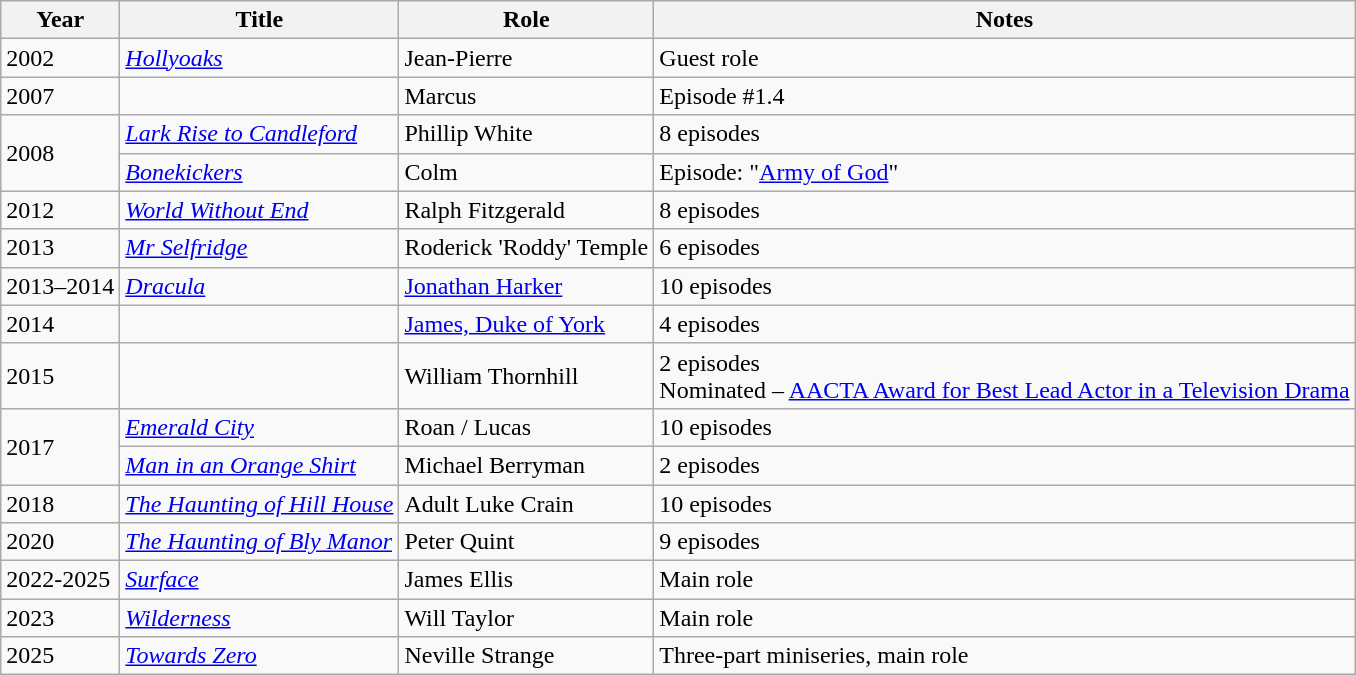<table class="wikitable sortable">
<tr>
<th>Year</th>
<th>Title</th>
<th>Role</th>
<th class="unsortable">Notes</th>
</tr>
<tr>
<td>2002</td>
<td><em><a href='#'>Hollyoaks</a></em></td>
<td>Jean-Pierre</td>
<td>Guest role</td>
</tr>
<tr>
<td>2007</td>
<td><em></em></td>
<td>Marcus</td>
<td>Episode #1.4</td>
</tr>
<tr>
<td rowspan="2">2008</td>
<td><em><a href='#'>Lark Rise to Candleford</a></em></td>
<td>Phillip White</td>
<td>8 episodes</td>
</tr>
<tr>
<td><em><a href='#'>Bonekickers</a></em></td>
<td>Colm</td>
<td>Episode: "<a href='#'>Army of God</a>"</td>
</tr>
<tr>
<td>2012</td>
<td><em><a href='#'>World Without End</a></em></td>
<td>Ralph Fitzgerald</td>
<td>8 episodes</td>
</tr>
<tr>
<td>2013</td>
<td><em><a href='#'>Mr Selfridge</a></em></td>
<td>Roderick 'Roddy' Temple</td>
<td>6 episodes</td>
</tr>
<tr>
<td>2013–2014</td>
<td><em><a href='#'>Dracula</a></em></td>
<td><a href='#'>Jonathan Harker</a></td>
<td>10 episodes</td>
</tr>
<tr>
<td>2014</td>
<td><em></em></td>
<td><a href='#'>James, Duke of York</a></td>
<td>4 episodes</td>
</tr>
<tr>
<td>2015</td>
<td><em></em></td>
<td>William Thornhill</td>
<td>2 episodes <br> Nominated – <a href='#'>AACTA Award for Best Lead Actor in a Television Drama</a></td>
</tr>
<tr>
<td rowspan="2">2017</td>
<td><em><a href='#'>Emerald City</a></em></td>
<td>Roan / Lucas</td>
<td>10 episodes</td>
</tr>
<tr>
<td><em><a href='#'>Man in an Orange Shirt</a></em></td>
<td>Michael Berryman</td>
<td>2 episodes</td>
</tr>
<tr>
<td>2018</td>
<td><em><a href='#'>The Haunting of Hill House</a></em></td>
<td>Adult Luke Crain</td>
<td>10 episodes</td>
</tr>
<tr>
<td>2020</td>
<td><em><a href='#'>The Haunting of Bly Manor</a></em></td>
<td>Peter Quint</td>
<td>9 episodes</td>
</tr>
<tr>
<td>2022-2025</td>
<td><em><a href='#'>Surface</a></em></td>
<td>James Ellis</td>
<td>Main role</td>
</tr>
<tr>
<td>2023</td>
<td><em><a href='#'>Wilderness</a></em></td>
<td>Will Taylor</td>
<td>Main role</td>
</tr>
<tr>
<td>2025</td>
<td><em><a href='#'>Towards Zero</a></em></td>
<td>Neville Strange</td>
<td>Three-part miniseries, main role</td>
</tr>
</table>
